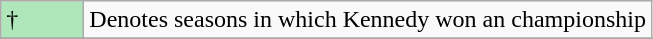<table class="wikitable">
<tr>
<td style="background:#afe6ba; width:3em;">†</td>
<td>Denotes seasons in which Kennedy won an championship</td>
</tr>
<tr>
</tr>
</table>
